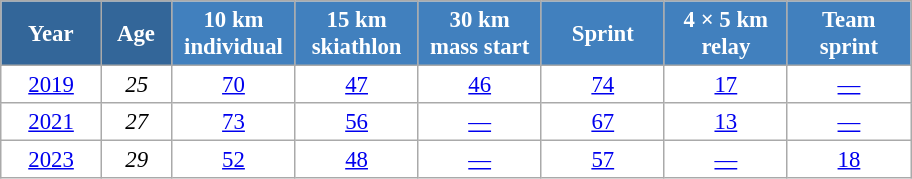<table class="wikitable" style="font-size:95%; text-align:center; border:grey solid 1px; border-collapse:collapse; background:#ffffff;">
<tr>
<th style="background-color:#369; color:white; width:60px;"> Year </th>
<th style="background-color:#369; color:white; width:40px;"> Age </th>
<th style="background-color:#4180be; color:white; width:75px;"> 10 km <br> individual </th>
<th style="background-color:#4180be; color:white; width:75px;"> 15 km <br> skiathlon </th>
<th style="background-color:#4180be; color:white; width:75px;"> 30 km <br> mass start </th>
<th style="background-color:#4180be; color:white; width:75px;"> Sprint </th>
<th style="background-color:#4180be; color:white; width:75px;"> 4 × 5 km <br> relay </th>
<th style="background-color:#4180be; color:white; width:75px;"> Team <br> sprint </th>
</tr>
<tr>
<td><a href='#'>2019</a></td>
<td><em>25</em></td>
<td><a href='#'>70</a></td>
<td><a href='#'>47</a></td>
<td><a href='#'>46</a></td>
<td><a href='#'>74</a></td>
<td><a href='#'>17</a></td>
<td><a href='#'>—</a></td>
</tr>
<tr>
<td><a href='#'>2021</a></td>
<td><em>27</em></td>
<td><a href='#'>73</a></td>
<td><a href='#'>56</a></td>
<td><a href='#'>—</a></td>
<td><a href='#'>67</a></td>
<td><a href='#'>13</a></td>
<td><a href='#'>—</a></td>
</tr>
<tr>
<td><a href='#'>2023</a></td>
<td><em>29</em></td>
<td><a href='#'>52</a></td>
<td><a href='#'>48</a></td>
<td><a href='#'>—</a></td>
<td><a href='#'>57</a></td>
<td><a href='#'>—</a></td>
<td><a href='#'>18</a></td>
</tr>
</table>
